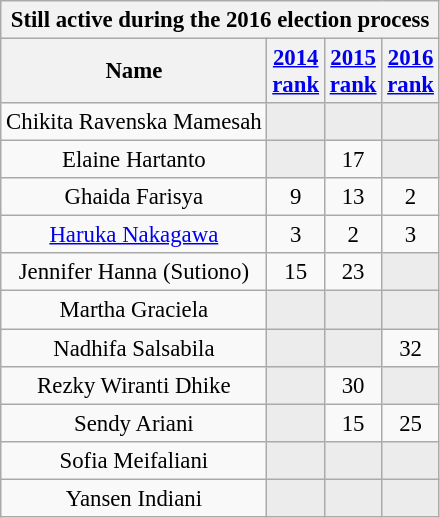<table class="wikitable sortable" style="font-size:95%; text-align:center;">
<tr>
<th colspan=5>Still active during the 2016 election process</th>
</tr>
<tr>
<th>Name</th>
<th><a href='#'>2014<br>rank</a></th>
<th><a href='#'>2015<br>rank</a></th>
<th><a href='#'>2016<br>rank</a></th>
</tr>
<tr>
<td>Chikita Ravenska Mamesah</td>
<td style="background:#ececec; text-align:center; color:gray;"></td>
<td style="background:#ececec; text-align:center; color:gray;"></td>
<td style="background:#ececec; text-align:center; color:gray;"></td>
</tr>
<tr>
<td>Elaine Hartanto</td>
<td style="background:#ececec; text-align:center; color:gray;"></td>
<td style="text-align:center;">17</td>
<td style="background:#ececec; text-align:center; color:gray;"></td>
</tr>
<tr>
<td>Ghaida Farisya</td>
<td style="text-align:center;">9</td>
<td style="text-align:center;">13</td>
<td style="text-align:center;">2</td>
</tr>
<tr>
<td> <a href='#'>Haruka Nakagawa</a></td>
<td style="text-align:center;">3</td>
<td style="text-align:center;">2</td>
<td style="text-align:center;">3</td>
</tr>
<tr>
<td>Jennifer Hanna (Sutiono)</td>
<td style="text-align:center;">15</td>
<td style="text-align:center;">23</td>
<td style="background:#ececec; text-align:center; color:gray;"></td>
</tr>
<tr>
<td>Martha Graciela</td>
<td style="background:#ececec; text-align:center; color:gray;"></td>
<td style="background:#ececec; text-align:center; color:gray;"></td>
<td style="background:#ececec; text-align:center; color:gray;"></td>
</tr>
<tr>
<td>Nadhifa Salsabila</td>
<td style="background:#ececec; text-align:center; color:gray;"></td>
<td style="background:#ececec; text-align:center; color:gray;"></td>
<td style="text-align:center;">32</td>
</tr>
<tr>
<td>Rezky Wiranti Dhike</td>
<td style="background:#ececec; text-align:center; color:gray;"></td>
<td style="text-align:center;">30</td>
<td style="background:#ececec; text-align:center; color:gray;"></td>
</tr>
<tr>
<td>Sendy Ariani</td>
<td style="background:#ececec; text-align:center; color:gray;"></td>
<td style="text-align:center;">15</td>
<td style="text-align:center;">25</td>
</tr>
<tr>
<td>Sofia Meifaliani</td>
<td style="background:#ececec; text-align:center; color:gray;"></td>
<td style="background:#ececec; text-align:center; color:gray;"></td>
<td style="background:#ececec; text-align:center; color:gray;"></td>
</tr>
<tr>
<td>Yansen Indiani</td>
<td style="background:#ececec; text-align:center; color:gray;"></td>
<td style="background:#ececec; text-align:center; color:gray;"></td>
<td style="background:#ececec; text-align:center; color:gray;"></td>
</tr>
</table>
